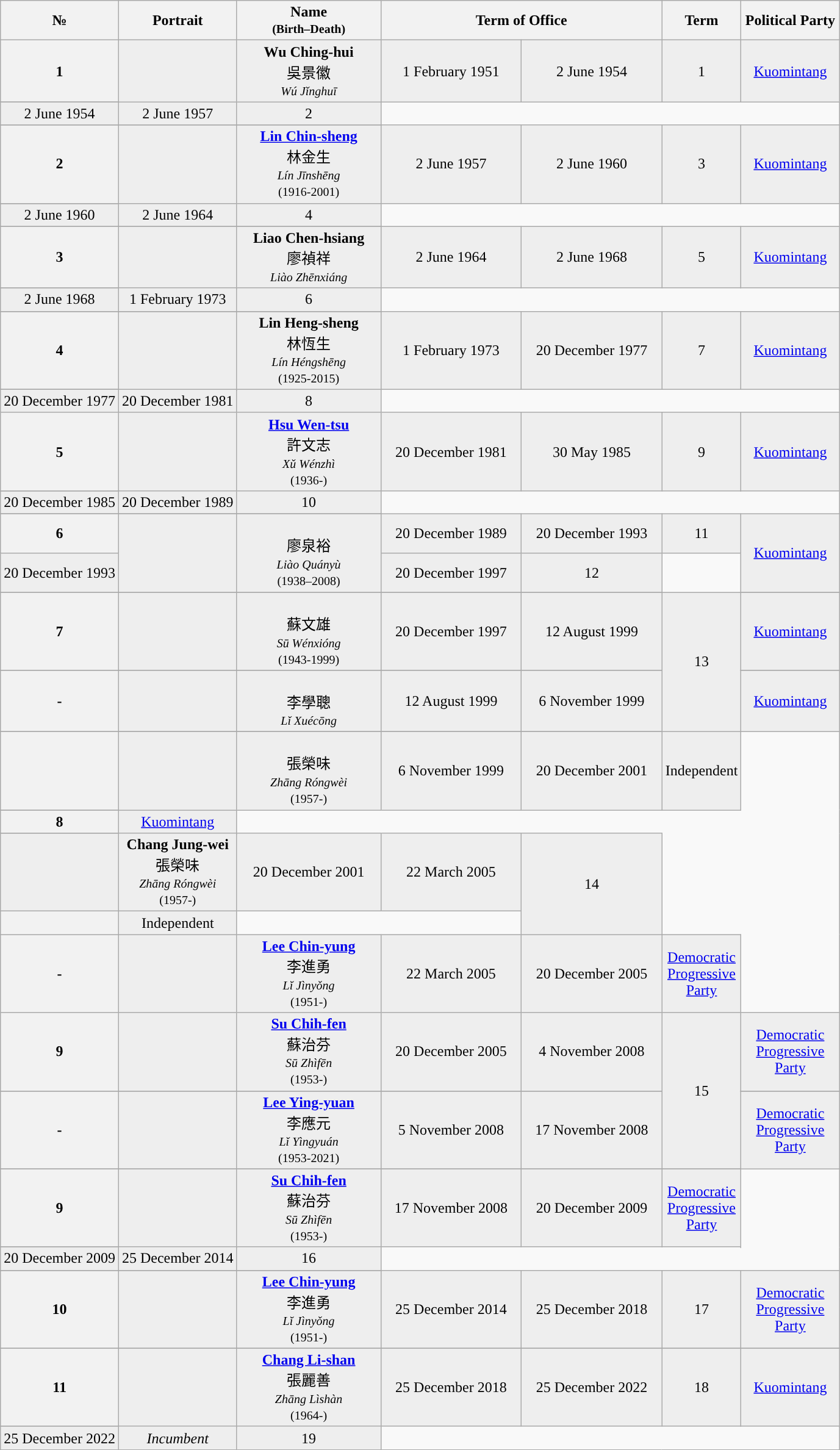<table class="wikitable" style="text-align:center">
<tr ->
<th>№</th>
<th>Portrait</th>
<th width="150">Name<br><small>(Birth–Death)</small></th>
<th colspan=2 width="300">Term of Office</th>
<th width="50">Term</th>
<th width = "100">Political Party</th>
</tr>
<tr - bgcolor=#EEEEEE>
<th style="background:">1</th>
<td rowspan=2></td>
<td rowspan=2><strong>Wu Ching-hui</strong><br><span>吳景徽 </span><br><small><em>Wú Jǐnghuī </em><br></small></td>
<td>1 February 1951</td>
<td>2 June 1954</td>
<td>1</td>
<td rowspan=2><a href='#'>Kuomintang</a></td>
</tr>
<tr ->
</tr>
<tr - bgcolor=#EEEEEE>
<td>2 June 1954</td>
<td>2 June 1957</td>
<td>2</td>
</tr>
<tr ->
</tr>
<tr - bgcolor=#EEEEEE>
<th style="background:">2</th>
<td rowspan=2></td>
<td rowspan=2><strong><a href='#'>Lin Chin-sheng</a></strong><br><span>林金生 </span><br><small><em>Lín Jīnshēng </em><br>(1916-2001)</small></td>
<td>2 June 1957</td>
<td>2 June 1960</td>
<td>3</td>
<td rowspan=2><a href='#'>Kuomintang</a></td>
</tr>
<tr ->
</tr>
<tr - bgcolor=#EEEEEE>
<td>2 June 1960</td>
<td>2 June 1964 </td>
<td>4</td>
</tr>
<tr ->
</tr>
<tr - bgcolor=#EEEEEE>
<th style="background:">3</th>
<td rowspan=2></td>
<td rowspan=2><strong>Liao Chen-hsiang</strong><br><span>廖禎祥 </span><br><small><em>Liào Zhēnxiáng </em><br></small></td>
<td>2 June 1964</td>
<td>2 June 1968</td>
<td>5</td>
<td rowspan=2><a href='#'>Kuomintang</a></td>
</tr>
<tr ->
</tr>
<tr - bgcolor=#EEEEEE>
<td>2 June 1968</td>
<td>1 February 1973 </td>
<td>6</td>
</tr>
<tr ->
</tr>
<tr - bgcolor=#EEEEEE>
<th style="background:">4</th>
<td rowspan=2></td>
<td rowspan=2><strong>Lin Heng-sheng</strong><br><span>林恆生 </span><br><small><em>Lín Héngshēng </em><br>(1925-2015)</small></td>
<td>1 February 1973</td>
<td>20 December 1977</td>
<td>7</td>
<td rowspan=2><a href='#'>Kuomintang</a></td>
</tr>
<tr ->
</tr>
<tr - bgcolor=#EEEEEE>
<td>20 December 1977</td>
<td>20 December 1981</td>
<td>8</td>
</tr>
<tr - bgcolor=#EEEEEE>
<th style="background:">5</th>
<td rowspan=2></td>
<td rowspan=2><strong><a href='#'>Hsu Wen-tsu</a></strong><br><span>許文志 </span><br><small><em>Xǔ Wénzhì </em><br>(1936-)</small></td>
<td>20 December 1981</td>
<td>30 May 1985</td>
<td>9</td>
<td rowspan=2><a href='#'>Kuomintang</a></td>
</tr>
<tr ->
</tr>
<tr - bgcolor=#EEEEEE>
<td>20 December 1985</td>
<td>20 December 1989</td>
<td>10</td>
</tr>
<tr ->
</tr>
<tr - bgcolor=#EEEEEE>
<th style="background:">6</th>
<td rowspan=2></td>
<td rowspan=2><strong></strong><br><span>廖泉裕 </span><br><small><em>Liào Quányù </em><br>(1938–2008)</small></td>
<td>20 December 1989</td>
<td>20 December 1993</td>
<td>11</td>
<td rowspan=2><a href='#'>Kuomintang</a></td>
</tr>
<tr - bgcolor=#EEEEEE>
<td>20 December 1993</td>
<td>20 December 1997</td>
<td>12</td>
</tr>
<tr ->
</tr>
<tr - bgcolor=#EEEEEE>
<th style="background:">7</th>
<td></td>
<td><strong></strong><br><span>蘇文雄 </span><br><small><em>Sū Wénxióng </em><br>(1943-1999)</small></td>
<td>20 December 1997</td>
<td>12 August 1999</td>
<td rowspan=4>13</td>
<td><a href='#'>Kuomintang</a></td>
</tr>
<tr ->
</tr>
<tr - bgcolor=#EEEEEE>
<th style="background:">-</th>
<td></td>
<td><strong></strong><br><span>李學聰 </span><br><small><em>Lǐ Xuécōng </em><br></small></td>
<td>12 August 1999</td>
<td>6 November 1999</td>
<td><a href='#'>Kuomintang</a></td>
</tr>
<tr ->
</tr>
<tr - bgcolor=#EEEEEE>
<th style="background:"></th>
<td rowspan=2></td>
<td rowspan=2><strong></strong><br><span>張榮味</span><br><small><em>Zhāng Róngwèi </em><br>(1957-)</small></td>
<td rowspan=2>6 November 1999</td>
<td rowspan=2>20 December 2001</td>
<td>Independent</td>
</tr>
<tr ->
</tr>
<tr - bgcolor=#EEEEEE>
<th style="background:">8</th>
<td rowspan=2><a href='#'>Kuomintang</a></td>
</tr>
<tr ->
</tr>
<tr - bgcolor=#EEEEEE>
<td rowspan=2></td>
<td rowspan=2><strong>Chang Jung-wei</strong><br><span>張榮味</span><br><small><em>Zhāng Róngwèi </em><br>(1957-)</small></td>
<td rowspan=2>20 December 2001</td>
<td rowspan=2>22 March 2005</td>
<td rowspan=3>14</td>
</tr>
<tr ->
</tr>
<tr - bgcolor=#EEEEEE>
<th style="background:"></th>
<td>Independent</td>
</tr>
<tr - bgcolor=#EEEEEE>
<th style="background:">-</th>
<td></td>
<td><strong><a href='#'>Lee Chin-yung</a></strong><br><span>李進勇 </span><br><small><em>Lĭ Jìnyǒng </em><br>(1951-)</small></td>
<td>22 March 2005</td>
<td>20 December 2005</td>
<td><a href='#'>Democratic Progressive Party</a></td>
</tr>
<tr - bgcolor=#EEEEEE>
<th style="background:">9</th>
<td></td>
<td><strong><a href='#'>Su Chih-fen</a></strong><br><span>蘇治芬 </span><br><small><em>Sū Zhìfēn </em><br>(1953-)</small></td>
<td>20 December 2005</td>
<td>4 November 2008 </td>
<td rowspan=3>15</td>
<td><a href='#'>Democratic Progressive Party</a></td>
</tr>
<tr ->
</tr>
<tr - bgcolor=#EEEEEE>
<th style="background:">-</th>
<td></td>
<td><strong><a href='#'>Lee Ying-yuan</a></strong><br><span>李應元 </span><br><small><em>Lǐ Yìngyuán </em><br>(1953-2021)</small></td>
<td>5 November 2008</td>
<td>17 November 2008</td>
<td><a href='#'>Democratic Progressive Party</a></td>
</tr>
<tr ->
</tr>
<tr - bgcolor=#EEEEEE>
<th style="background:">9</th>
<td rowspan=2></td>
<td rowspan=2><strong><a href='#'>Su Chih-fen</a></strong><br><span>蘇治芬 </span><br><small><em>Sū Zhìfēn </em><br>(1953-)</small></td>
<td>17 November 2008</td>
<td>20 December 2009</td>
<td rowspan=2><a href='#'>Democratic Progressive Party</a></td>
</tr>
<tr ->
</tr>
<tr - bgcolor=#EEEEEE>
<td>20 December 2009</td>
<td>25 December 2014 </td>
<td>16</td>
</tr>
<tr ->
</tr>
<tr - bgcolor=#EEEEEE>
<th style="background:">10</th>
<td></td>
<td><strong><a href='#'>Lee Chin-yung</a></strong><br><span>李進勇 </span><br><small><em>Lĭ Jìnyǒng </em><br>(1951-)</small></td>
<td>25 December 2014</td>
<td>25 December 2018 </td>
<td>17</td>
<td><a href='#'>Democratic Progressive Party</a></td>
</tr>
<tr>
</tr>
<tr - bgcolor=#EEEEEE>
<th style="background:">11</th>
<td rowspan=2></td>
<td rowspan=2><strong><a href='#'>Chang Li-shan</a></strong><br><span>張麗善 </span><br><small><em>Zhāng Lìshàn </em><br>(1964-)</small></td>
<td>25 December 2018</td>
<td>25 December 2022</td>
<td>18</td>
<td rowspan=2><a href='#'>Kuomintang</a></td>
</tr>
<tr>
</tr>
<tr - bgcolor=#EEEEEE>
<td>25 December 2022</td>
<td><em>Incumbent</em></td>
<td>19</td>
</tr>
</table>
